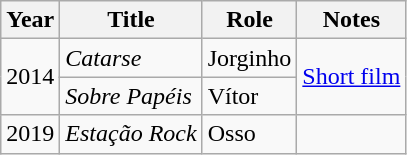<table class="wikitable">
<tr>
<th>Year</th>
<th>Title</th>
<th>Role</th>
<th>Notes</th>
</tr>
<tr>
<td rowspan="2">2014</td>
<td><em>Catarse</em></td>
<td>Jorginho</td>
<td rowspan="2"><a href='#'>Short film</a></td>
</tr>
<tr>
<td><em>Sobre Papéis</em></td>
<td>Vítor</td>
</tr>
<tr>
<td>2019</td>
<td><em>Estação Rock</em></td>
<td>Osso</td>
<td></td>
</tr>
</table>
